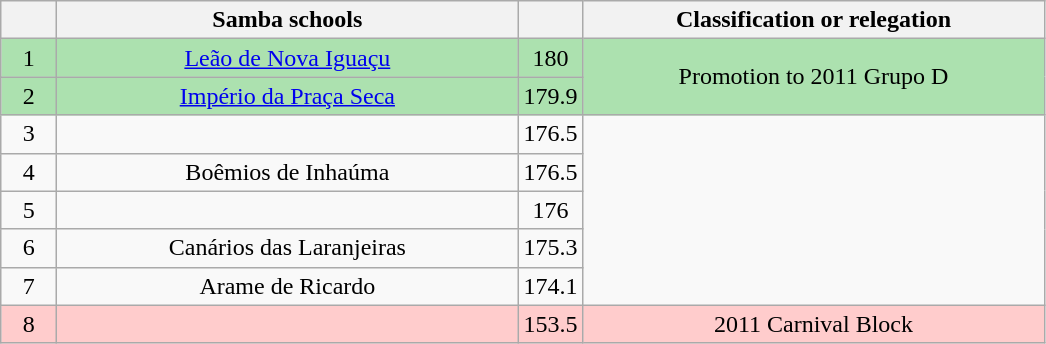<table class="wikitable">
<tr>
<th width="30"></th>
<th width="300">Samba schools</th>
<th width="20"></th>
<th width="300">Classification or relegation</th>
</tr>
<tr align="center">
<td bgcolor=ACE1AF>1</td>
<td bgcolor=ACE1AF><a href='#'>Leão de Nova Iguaçu</a></td>
<td bgcolor="ACE1AF">180</td>
<td rowspan="2" bgcolor=ACE1AF><span>Promotion to 2011 Grupo D</span></td>
</tr>
<tr align="center">
<td bgcolor=ACE1AF>2</td>
<td bgcolor=ACE1AF><a href='#'>Império da Praça Seca</a></td>
<td bgcolor="ACE1AF">179.9</td>
</tr>
<tr align="center">
<td>3</td>
<td></td>
<td>176.5</td>
<td rowspan="5"></td>
</tr>
<tr align="center">
<td>4</td>
<td>Boêmios de Inhaúma</td>
<td>176.5</td>
</tr>
<tr align="center">
<td>5</td>
<td></td>
<td>176</td>
</tr>
<tr align="center">
<td>6</td>
<td>Canários das Laranjeiras</td>
<td>175.3</td>
</tr>
<tr align="center">
<td>7</td>
<td>Arame de Ricardo</td>
<td>174.1</td>
</tr>
<tr align="center">
<td bgcolor=FFCCCC>8</td>
<td bgcolor=FFCCCC></td>
<td bgcolor=FFCCCC>153.5</td>
<td bgcolor=FFCCCC>2011 Carnival Block</td>
</tr>
</table>
